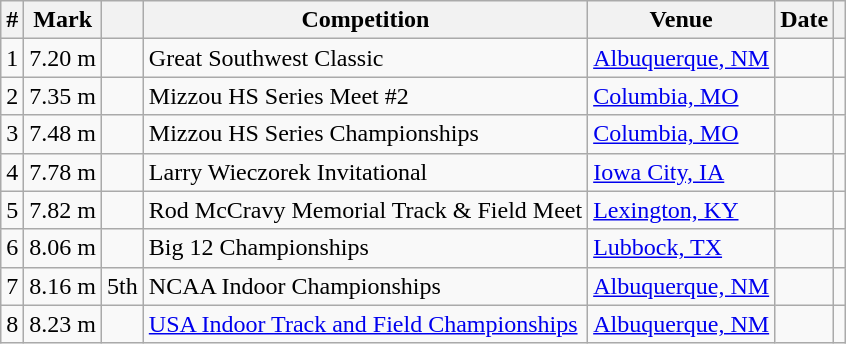<table class="wikitable sortable">
<tr>
<th>#</th>
<th>Mark</th>
<th class=unsortable></th>
<th>Competition</th>
<th>Venue</th>
<th>Date</th>
<th class=unsortable></th>
</tr>
<tr>
<td align=center>1</td>
<td>7.20 m </td>
<td></td>
<td>Great Southwest Classic</td>
<td><a href='#'>Albuquerque, NM</a></td>
<td align=right></td>
<td></td>
</tr>
<tr>
<td align=center>2</td>
<td>7.35 m </td>
<td></td>
<td>Mizzou HS Series Meet #2</td>
<td><a href='#'>Columbia, MO</a></td>
<td align=right></td>
<td></td>
</tr>
<tr>
<td align=center>3</td>
<td>7.48 m </td>
<td></td>
<td>Mizzou HS Series Championships</td>
<td><a href='#'>Columbia, MO</a></td>
<td align=right></td>
<td></td>
</tr>
<tr>
<td align=center>4</td>
<td>7.78 m </td>
<td></td>
<td>Larry Wieczorek Invitational</td>
<td><a href='#'>Iowa City, IA</a></td>
<td align=right></td>
<td></td>
</tr>
<tr>
<td align=center>5</td>
<td>7.82 m </td>
<td></td>
<td>Rod McCravy Memorial Track & Field Meet</td>
<td><a href='#'>Lexington, KY</a></td>
<td align=right></td>
<td></td>
</tr>
<tr>
<td align=center>6</td>
<td>8.06 m </td>
<td></td>
<td>Big 12 Championships</td>
<td><a href='#'>Lubbock, TX</a></td>
<td align=right></td>
<td></td>
</tr>
<tr>
<td align=center>7</td>
<td>8.16 m </td>
<td>5th</td>
<td>NCAA Indoor Championships</td>
<td><a href='#'>Albuquerque, NM</a></td>
<td align=right></td>
<td></td>
</tr>
<tr>
<td align=center>8</td>
<td>8.23 m </td>
<td></td>
<td><a href='#'>USA Indoor Track and Field Championships</a></td>
<td><a href='#'>Albuquerque, NM</a></td>
<td align=right></td>
<td></td>
</tr>
</table>
